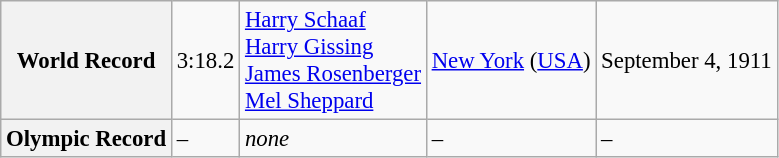<table class="wikitable" style="font-size:95%;">
<tr>
<th>World Record</th>
<td>3:18.2</td>
<td> <a href='#'>Harry Schaaf</a><br> <a href='#'>Harry Gissing</a><br> <a href='#'>James Rosenberger</a><br> <a href='#'>Mel Sheppard</a></td>
<td><a href='#'>New York</a> (<a href='#'>USA</a>)</td>
<td>September 4, 1911</td>
</tr>
<tr>
<th>Olympic Record</th>
<td>–</td>
<td><em>none</em></td>
<td>–</td>
<td>–</td>
</tr>
</table>
